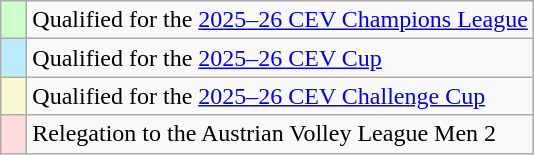<table class="wikitable" style="text-align: left;">
<tr>
<td width=10px bgcolor=#CCFFCC></td>
<td>Qualified for the <a href='#'>2025–26 CEV Champions League</a></td>
</tr>
<tr>
<td width=10px bgcolor=#BBEBFF></td>
<td>Qualified for the <a href='#'>2025–26 CEV Cup</a></td>
</tr>
<tr>
<td width=10px bgcolor=#FAFAD2></td>
<td>Qualified for the <a href='#'>2025–26 CEV Challenge Cup</a></td>
</tr>
<tr>
<td width=10px bgcolor=#FFDDDD></td>
<td>Relegation to the Austrian Volley League Men 2</td>
</tr>
</table>
